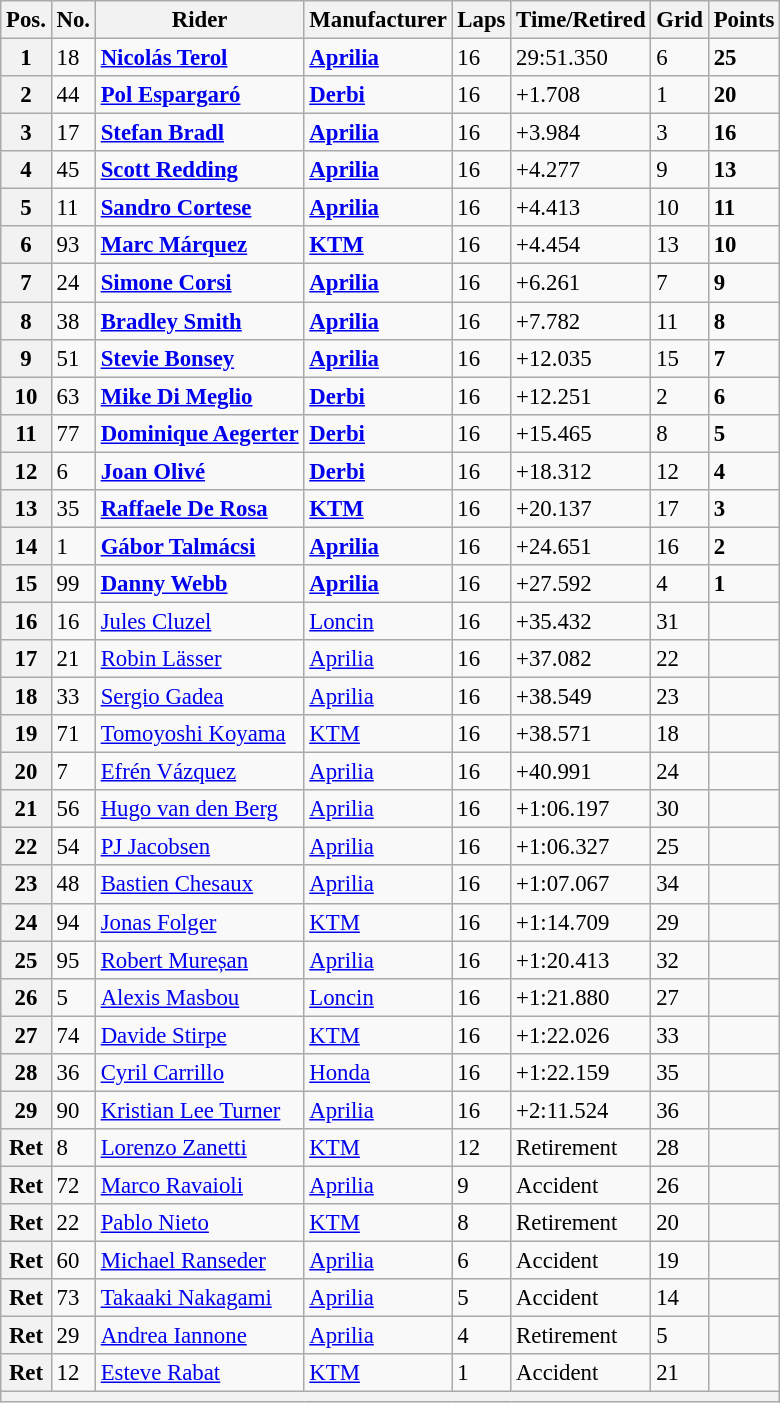<table class="wikitable" style="font-size: 95%;">
<tr>
<th>Pos.</th>
<th>No.</th>
<th>Rider</th>
<th>Manufacturer</th>
<th>Laps</th>
<th>Time/Retired</th>
<th>Grid</th>
<th>Points</th>
</tr>
<tr>
<th>1</th>
<td>18</td>
<td> <strong><a href='#'>Nicolás Terol</a></strong></td>
<td><strong><a href='#'>Aprilia</a></strong></td>
<td>16</td>
<td>29:51.350</td>
<td>6</td>
<td><strong>25</strong></td>
</tr>
<tr>
<th>2</th>
<td>44</td>
<td> <strong><a href='#'>Pol Espargaró</a></strong></td>
<td><strong><a href='#'>Derbi</a></strong></td>
<td>16</td>
<td>+1.708</td>
<td>1</td>
<td><strong>20</strong></td>
</tr>
<tr>
<th>3</th>
<td>17</td>
<td> <strong><a href='#'>Stefan Bradl</a></strong></td>
<td><strong><a href='#'>Aprilia</a></strong></td>
<td>16</td>
<td>+3.984</td>
<td>3</td>
<td><strong>16</strong></td>
</tr>
<tr>
<th>4</th>
<td>45</td>
<td> <strong><a href='#'>Scott Redding</a></strong></td>
<td><strong><a href='#'>Aprilia</a></strong></td>
<td>16</td>
<td>+4.277</td>
<td>9</td>
<td><strong>13</strong></td>
</tr>
<tr>
<th>5</th>
<td>11</td>
<td> <strong><a href='#'>Sandro Cortese</a></strong></td>
<td><strong><a href='#'>Aprilia</a></strong></td>
<td>16</td>
<td>+4.413</td>
<td>10</td>
<td><strong>11</strong></td>
</tr>
<tr>
<th>6</th>
<td>93</td>
<td> <strong><a href='#'>Marc Márquez</a></strong></td>
<td><strong><a href='#'>KTM</a></strong></td>
<td>16</td>
<td>+4.454</td>
<td>13</td>
<td><strong>10</strong></td>
</tr>
<tr>
<th>7</th>
<td>24</td>
<td> <strong><a href='#'>Simone Corsi</a></strong></td>
<td><strong><a href='#'>Aprilia</a></strong></td>
<td>16</td>
<td>+6.261</td>
<td>7</td>
<td><strong>9</strong></td>
</tr>
<tr>
<th>8</th>
<td>38</td>
<td> <strong><a href='#'>Bradley Smith</a></strong></td>
<td><strong><a href='#'>Aprilia</a></strong></td>
<td>16</td>
<td>+7.782</td>
<td>11</td>
<td><strong>8</strong></td>
</tr>
<tr>
<th>9</th>
<td>51</td>
<td> <strong><a href='#'>Stevie Bonsey</a></strong></td>
<td><strong><a href='#'>Aprilia</a></strong></td>
<td>16</td>
<td>+12.035</td>
<td>15</td>
<td><strong>7</strong></td>
</tr>
<tr>
<th>10</th>
<td>63</td>
<td> <strong><a href='#'>Mike Di Meglio</a></strong></td>
<td><strong><a href='#'>Derbi</a></strong></td>
<td>16</td>
<td>+12.251</td>
<td>2</td>
<td><strong>6</strong></td>
</tr>
<tr>
<th>11</th>
<td>77</td>
<td> <strong><a href='#'>Dominique Aegerter</a></strong></td>
<td><strong><a href='#'>Derbi</a></strong></td>
<td>16</td>
<td>+15.465</td>
<td>8</td>
<td><strong>5</strong></td>
</tr>
<tr>
<th>12</th>
<td>6</td>
<td> <strong><a href='#'>Joan Olivé</a></strong></td>
<td><strong><a href='#'>Derbi</a></strong></td>
<td>16</td>
<td>+18.312</td>
<td>12</td>
<td><strong>4</strong></td>
</tr>
<tr>
<th>13</th>
<td>35</td>
<td> <strong><a href='#'>Raffaele De Rosa</a></strong></td>
<td><strong><a href='#'>KTM</a></strong></td>
<td>16</td>
<td>+20.137</td>
<td>17</td>
<td><strong>3</strong></td>
</tr>
<tr>
<th>14</th>
<td>1</td>
<td> <strong><a href='#'>Gábor Talmácsi</a></strong></td>
<td><strong><a href='#'>Aprilia</a></strong></td>
<td>16</td>
<td>+24.651</td>
<td>16</td>
<td><strong>2</strong></td>
</tr>
<tr>
<th>15</th>
<td>99</td>
<td> <strong><a href='#'>Danny Webb</a></strong></td>
<td><strong><a href='#'>Aprilia</a></strong></td>
<td>16</td>
<td>+27.592</td>
<td>4</td>
<td><strong>1</strong></td>
</tr>
<tr>
<th>16</th>
<td>16</td>
<td> <a href='#'>Jules Cluzel</a></td>
<td><a href='#'>Loncin</a></td>
<td>16</td>
<td>+35.432</td>
<td>31</td>
<td></td>
</tr>
<tr>
<th>17</th>
<td>21</td>
<td> <a href='#'>Robin Lässer</a></td>
<td><a href='#'>Aprilia</a></td>
<td>16</td>
<td>+37.082</td>
<td>22</td>
<td></td>
</tr>
<tr>
<th>18</th>
<td>33</td>
<td> <a href='#'>Sergio Gadea</a></td>
<td><a href='#'>Aprilia</a></td>
<td>16</td>
<td>+38.549</td>
<td>23</td>
<td></td>
</tr>
<tr>
<th>19</th>
<td>71</td>
<td> <a href='#'>Tomoyoshi Koyama</a></td>
<td><a href='#'>KTM</a></td>
<td>16</td>
<td>+38.571</td>
<td>18</td>
<td></td>
</tr>
<tr>
<th>20</th>
<td>7</td>
<td> <a href='#'>Efrén Vázquez</a></td>
<td><a href='#'>Aprilia</a></td>
<td>16</td>
<td>+40.991</td>
<td>24</td>
<td></td>
</tr>
<tr>
<th>21</th>
<td>56</td>
<td> <a href='#'>Hugo van den Berg</a></td>
<td><a href='#'>Aprilia</a></td>
<td>16</td>
<td>+1:06.197</td>
<td>30</td>
<td></td>
</tr>
<tr>
<th>22</th>
<td>54</td>
<td> <a href='#'>PJ Jacobsen</a></td>
<td><a href='#'>Aprilia</a></td>
<td>16</td>
<td>+1:06.327</td>
<td>25</td>
<td></td>
</tr>
<tr>
<th>23</th>
<td>48</td>
<td> <a href='#'>Bastien Chesaux</a></td>
<td><a href='#'>Aprilia</a></td>
<td>16</td>
<td>+1:07.067</td>
<td>34</td>
<td></td>
</tr>
<tr>
<th>24</th>
<td>94</td>
<td> <a href='#'>Jonas Folger</a></td>
<td><a href='#'>KTM</a></td>
<td>16</td>
<td>+1:14.709</td>
<td>29</td>
<td></td>
</tr>
<tr>
<th>25</th>
<td>95</td>
<td> <a href='#'>Robert Mureșan</a></td>
<td><a href='#'>Aprilia</a></td>
<td>16</td>
<td>+1:20.413</td>
<td>32</td>
<td></td>
</tr>
<tr>
<th>26</th>
<td>5</td>
<td> <a href='#'>Alexis Masbou</a></td>
<td><a href='#'>Loncin</a></td>
<td>16</td>
<td>+1:21.880</td>
<td>27</td>
<td></td>
</tr>
<tr>
<th>27</th>
<td>74</td>
<td> <a href='#'>Davide Stirpe</a></td>
<td><a href='#'>KTM</a></td>
<td>16</td>
<td>+1:22.026</td>
<td>33</td>
<td></td>
</tr>
<tr>
<th>28</th>
<td>36</td>
<td> <a href='#'>Cyril Carrillo</a></td>
<td><a href='#'>Honda</a></td>
<td>16</td>
<td>+1:22.159</td>
<td>35</td>
<td></td>
</tr>
<tr>
<th>29</th>
<td>90</td>
<td> <a href='#'>Kristian Lee Turner</a></td>
<td><a href='#'>Aprilia</a></td>
<td>16</td>
<td>+2:11.524</td>
<td>36</td>
<td></td>
</tr>
<tr>
<th>Ret</th>
<td>8</td>
<td> <a href='#'>Lorenzo Zanetti</a></td>
<td><a href='#'>KTM</a></td>
<td>12</td>
<td>Retirement</td>
<td>28</td>
<td></td>
</tr>
<tr>
<th>Ret</th>
<td>72</td>
<td> <a href='#'>Marco Ravaioli</a></td>
<td><a href='#'>Aprilia</a></td>
<td>9</td>
<td>Accident</td>
<td>26</td>
<td></td>
</tr>
<tr>
<th>Ret</th>
<td>22</td>
<td> <a href='#'>Pablo Nieto</a></td>
<td><a href='#'>KTM</a></td>
<td>8</td>
<td>Retirement</td>
<td>20</td>
<td></td>
</tr>
<tr>
<th>Ret</th>
<td>60</td>
<td> <a href='#'>Michael Ranseder</a></td>
<td><a href='#'>Aprilia</a></td>
<td>6</td>
<td>Accident</td>
<td>19</td>
<td></td>
</tr>
<tr>
<th>Ret</th>
<td>73</td>
<td> <a href='#'>Takaaki Nakagami</a></td>
<td><a href='#'>Aprilia</a></td>
<td>5</td>
<td>Accident</td>
<td>14</td>
<td></td>
</tr>
<tr>
<th>Ret</th>
<td>29</td>
<td> <a href='#'>Andrea Iannone</a></td>
<td><a href='#'>Aprilia</a></td>
<td>4</td>
<td>Retirement</td>
<td>5</td>
<td></td>
</tr>
<tr>
<th>Ret</th>
<td>12</td>
<td> <a href='#'>Esteve Rabat</a></td>
<td><a href='#'>KTM</a></td>
<td>1</td>
<td>Accident</td>
<td>21</td>
<td></td>
</tr>
<tr>
<th colspan=8></th>
</tr>
</table>
